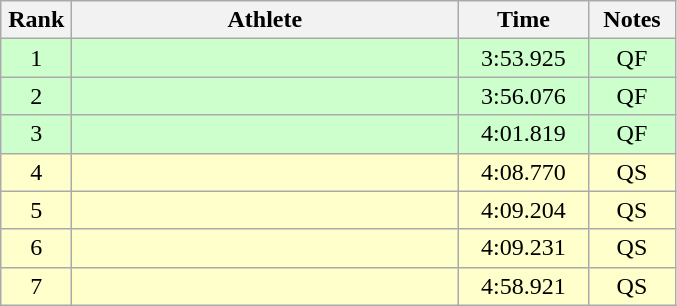<table class=wikitable style="text-align:center">
<tr>
<th width=40>Rank</th>
<th width=250>Athlete</th>
<th width=80>Time</th>
<th width=50>Notes</th>
</tr>
<tr bgcolor="ccffcc">
<td>1</td>
<td align=left></td>
<td>3:53.925</td>
<td>QF</td>
</tr>
<tr bgcolor="ccffcc">
<td>2</td>
<td align=left></td>
<td>3:56.076</td>
<td>QF</td>
</tr>
<tr bgcolor="ccffcc">
<td>3</td>
<td align=left></td>
<td>4:01.819</td>
<td>QF</td>
</tr>
<tr bgcolor="#ffffcc">
<td>4</td>
<td align=left></td>
<td>4:08.770</td>
<td>QS</td>
</tr>
<tr bgcolor="#ffffcc">
<td>5</td>
<td align=left></td>
<td>4:09.204</td>
<td>QS</td>
</tr>
<tr bgcolor="#ffffcc">
<td>6</td>
<td align=left></td>
<td>4:09.231</td>
<td>QS</td>
</tr>
<tr bgcolor="#ffffcc">
<td>7</td>
<td align=left></td>
<td>4:58.921</td>
<td>QS</td>
</tr>
</table>
